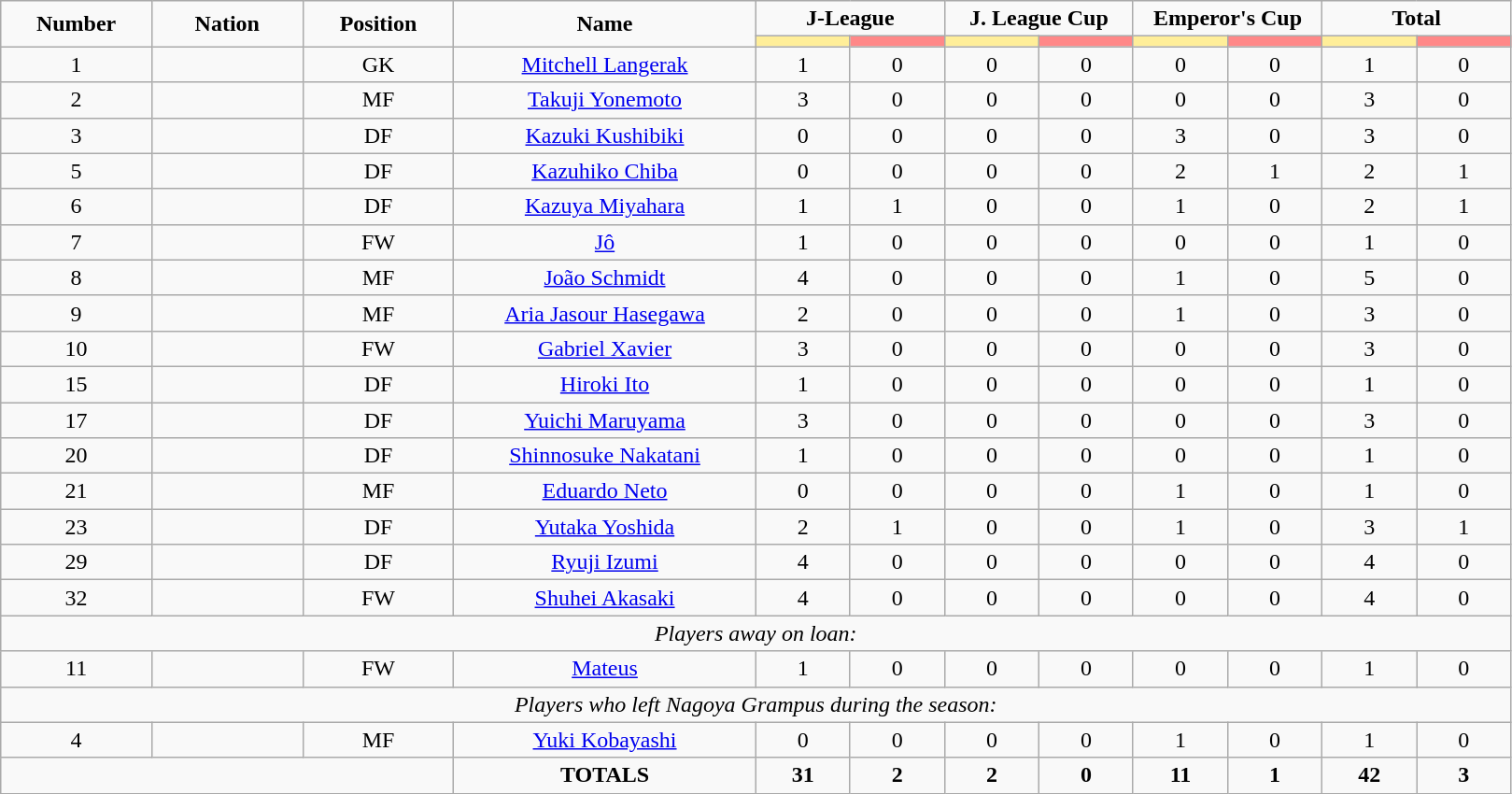<table class="wikitable" style="font-size: 100%; text-align: center;">
<tr>
<td rowspan="2" width="10%" align="center"><strong>Number</strong></td>
<td rowspan="2" width="10%" align="center"><strong>Nation</strong></td>
<td rowspan="2" width="10%" align="center"><strong>Position</strong></td>
<td rowspan="2" width="20%" align="center"><strong>Name</strong></td>
<td colspan="2" align="center"><strong>J-League</strong></td>
<td colspan="2" align="center"><strong>J. League Cup</strong></td>
<td colspan="2" align="center"><strong>Emperor's Cup</strong></td>
<td colspan="2" align="center"><strong>Total</strong></td>
</tr>
<tr>
<th width=60 style="background: #FFEE99"></th>
<th width=60 style="background: #FF8888"></th>
<th width=60 style="background: #FFEE99"></th>
<th width=60 style="background: #FF8888"></th>
<th width=60 style="background: #FFEE99"></th>
<th width=60 style="background: #FF8888"></th>
<th width=60 style="background: #FFEE99"></th>
<th width=60 style="background: #FF8888"></th>
</tr>
<tr>
<td>1</td>
<td></td>
<td>GK</td>
<td><a href='#'>Mitchell Langerak</a></td>
<td>1</td>
<td>0</td>
<td>0</td>
<td>0</td>
<td>0</td>
<td>0</td>
<td>1</td>
<td>0</td>
</tr>
<tr>
<td>2</td>
<td></td>
<td>MF</td>
<td><a href='#'>Takuji Yonemoto</a></td>
<td>3</td>
<td>0</td>
<td>0</td>
<td>0</td>
<td>0</td>
<td>0</td>
<td>3</td>
<td>0</td>
</tr>
<tr>
<td>3</td>
<td></td>
<td>DF</td>
<td><a href='#'>Kazuki Kushibiki</a></td>
<td>0</td>
<td>0</td>
<td>0</td>
<td>0</td>
<td>3</td>
<td>0</td>
<td>3</td>
<td>0</td>
</tr>
<tr>
<td>5</td>
<td></td>
<td>DF</td>
<td><a href='#'>Kazuhiko Chiba</a></td>
<td>0</td>
<td>0</td>
<td>0</td>
<td>0</td>
<td>2</td>
<td>1</td>
<td>2</td>
<td>1</td>
</tr>
<tr>
<td>6</td>
<td></td>
<td>DF</td>
<td><a href='#'>Kazuya Miyahara</a></td>
<td>1</td>
<td>1</td>
<td>0</td>
<td>0</td>
<td>1</td>
<td>0</td>
<td>2</td>
<td>1</td>
</tr>
<tr>
<td>7</td>
<td></td>
<td>FW</td>
<td><a href='#'>Jô</a></td>
<td>1</td>
<td>0</td>
<td>0</td>
<td>0</td>
<td>0</td>
<td>0</td>
<td>1</td>
<td>0</td>
</tr>
<tr>
<td>8</td>
<td></td>
<td>MF</td>
<td><a href='#'>João Schmidt</a></td>
<td>4</td>
<td>0</td>
<td>0</td>
<td>0</td>
<td>1</td>
<td>0</td>
<td>5</td>
<td>0</td>
</tr>
<tr>
<td>9</td>
<td></td>
<td>MF</td>
<td><a href='#'>Aria Jasour Hasegawa</a></td>
<td>2</td>
<td>0</td>
<td>0</td>
<td>0</td>
<td>1</td>
<td>0</td>
<td>3</td>
<td>0</td>
</tr>
<tr>
<td>10</td>
<td></td>
<td>FW</td>
<td><a href='#'>Gabriel Xavier</a></td>
<td>3</td>
<td>0</td>
<td>0</td>
<td>0</td>
<td>0</td>
<td>0</td>
<td>3</td>
<td>0</td>
</tr>
<tr>
<td>15</td>
<td></td>
<td>DF</td>
<td><a href='#'>Hiroki Ito</a></td>
<td>1</td>
<td>0</td>
<td>0</td>
<td>0</td>
<td>0</td>
<td>0</td>
<td>1</td>
<td>0</td>
</tr>
<tr>
<td>17</td>
<td></td>
<td>DF</td>
<td><a href='#'>Yuichi Maruyama</a></td>
<td>3</td>
<td>0</td>
<td>0</td>
<td>0</td>
<td>0</td>
<td>0</td>
<td>3</td>
<td>0</td>
</tr>
<tr>
<td>20</td>
<td></td>
<td>DF</td>
<td><a href='#'>Shinnosuke Nakatani</a></td>
<td>1</td>
<td>0</td>
<td>0</td>
<td>0</td>
<td>0</td>
<td>0</td>
<td>1</td>
<td>0</td>
</tr>
<tr>
<td>21</td>
<td></td>
<td>MF</td>
<td><a href='#'>Eduardo Neto</a></td>
<td>0</td>
<td>0</td>
<td>0</td>
<td>0</td>
<td>1</td>
<td>0</td>
<td>1</td>
<td>0</td>
</tr>
<tr>
<td>23</td>
<td></td>
<td>DF</td>
<td><a href='#'>Yutaka Yoshida</a></td>
<td>2</td>
<td>1</td>
<td>0</td>
<td>0</td>
<td>1</td>
<td>0</td>
<td>3</td>
<td>1</td>
</tr>
<tr>
<td>29</td>
<td></td>
<td>DF</td>
<td><a href='#'>Ryuji Izumi</a></td>
<td>4</td>
<td>0</td>
<td>0</td>
<td>0</td>
<td>0</td>
<td>0</td>
<td>4</td>
<td>0</td>
</tr>
<tr>
<td>32</td>
<td></td>
<td>FW</td>
<td><a href='#'>Shuhei Akasaki</a></td>
<td>4</td>
<td>0</td>
<td>0</td>
<td>0</td>
<td>0</td>
<td>0</td>
<td>4</td>
<td>0</td>
</tr>
<tr>
<td colspan="14"><em>Players away on loan:</em></td>
</tr>
<tr>
<td>11</td>
<td></td>
<td>FW</td>
<td><a href='#'>Mateus</a></td>
<td>1</td>
<td>0</td>
<td>0</td>
<td>0</td>
<td>0</td>
<td>0</td>
<td>1</td>
<td>0</td>
</tr>
<tr>
<td colspan="14"><em>Players who left Nagoya Grampus during the season:</em></td>
</tr>
<tr>
<td>4</td>
<td></td>
<td>MF</td>
<td><a href='#'>Yuki Kobayashi</a></td>
<td>0</td>
<td>0</td>
<td>0</td>
<td>0</td>
<td>1</td>
<td>0</td>
<td>1</td>
<td>0</td>
</tr>
<tr>
<td colspan="3"></td>
<td><strong>TOTALS</strong></td>
<td><strong>31</strong></td>
<td><strong>2</strong></td>
<td><strong>2</strong></td>
<td><strong>0</strong></td>
<td><strong>11</strong></td>
<td><strong>1</strong></td>
<td><strong>42</strong></td>
<td><strong>3</strong></td>
</tr>
</table>
